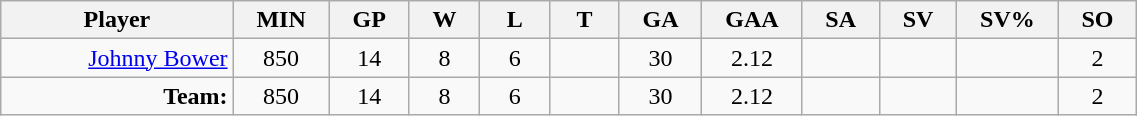<table class="wikitable sortable" width="60%">
<tr>
<th bgcolor="#DDDDFF" width="10%">Player</th>
<th width="3%" bgcolor="#DDDDFF">MIN</th>
<th width="3%" bgcolor="#DDDDFF">GP</th>
<th width="3%" bgcolor="#DDDDFF">W</th>
<th width="3%" bgcolor="#DDDDFF">L</th>
<th width="3%" bgcolor="#DDDDFF">T</th>
<th width="3%" bgcolor="#DDDDFF">GA</th>
<th width="3%" bgcolor="#DDDDFF">GAA</th>
<th width="3%" bgcolor="#DDDDFF">SA</th>
<th width="3%" bgcolor="#DDDDFF">SV</th>
<th width="3%" bgcolor="#DDDDFF">SV%</th>
<th width="3%" bgcolor="#DDDDFF">SO</th>
</tr>
<tr align="center">
<td align="right"><a href='#'>Johnny Bower</a></td>
<td>850</td>
<td>14</td>
<td>8</td>
<td>6</td>
<td></td>
<td>30</td>
<td>2.12</td>
<td></td>
<td></td>
<td></td>
<td>2</td>
</tr>
<tr align="center">
<td align="right"><strong>Team:</strong></td>
<td>850</td>
<td>14</td>
<td>8</td>
<td>6</td>
<td></td>
<td>30</td>
<td>2.12</td>
<td></td>
<td></td>
<td></td>
<td>2</td>
</tr>
</table>
